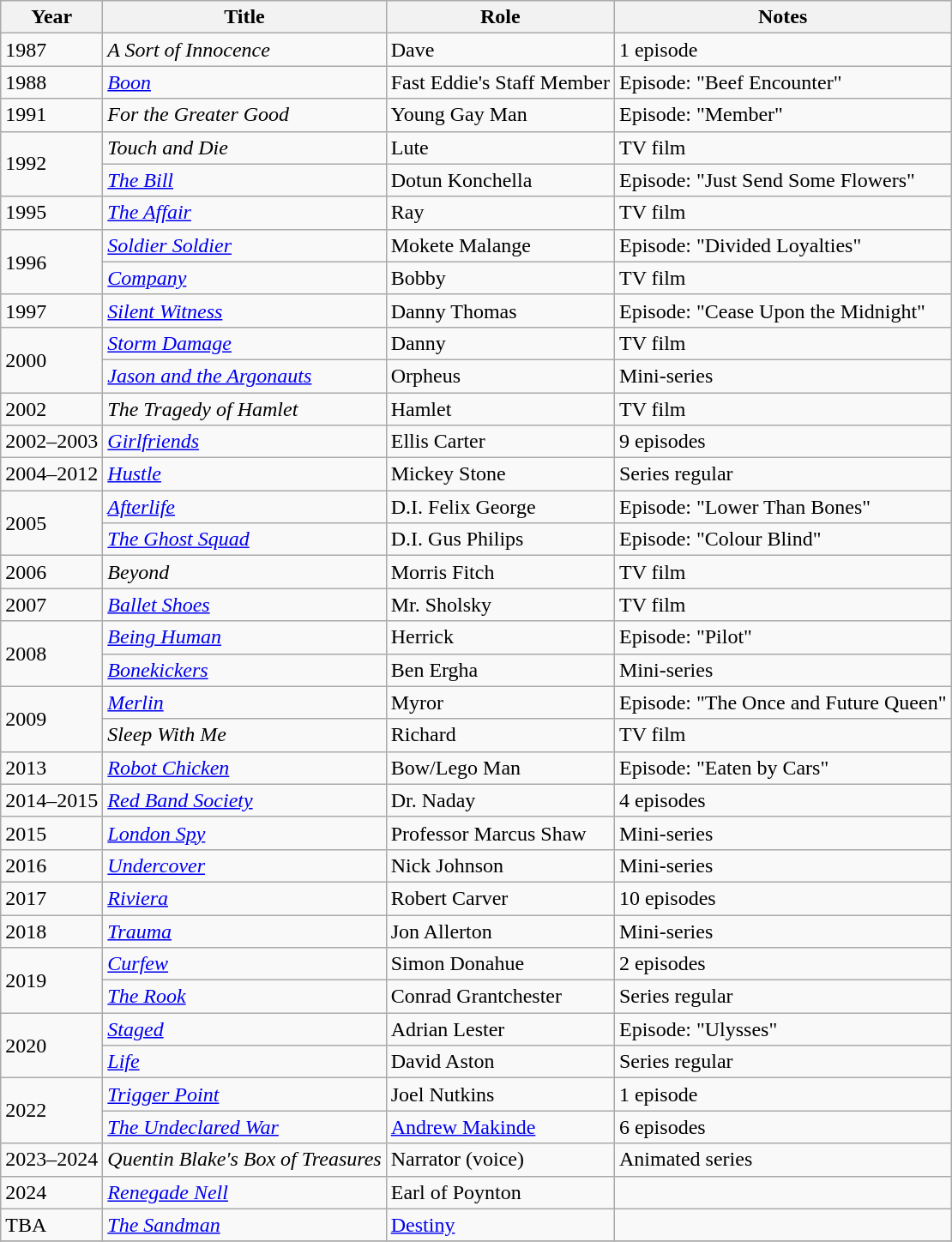<table class="wikitable sortable">
<tr>
<th>Year</th>
<th>Title</th>
<th>Role</th>
<th>Notes</th>
</tr>
<tr>
<td>1987</td>
<td><em>A Sort of Innocence</em></td>
<td>Dave</td>
<td>1 episode</td>
</tr>
<tr>
<td>1988</td>
<td><em><a href='#'>Boon</a></em></td>
<td>Fast Eddie's Staff Member</td>
<td>Episode: "Beef Encounter"</td>
</tr>
<tr>
<td>1991</td>
<td><em>For the Greater Good</em></td>
<td>Young Gay Man</td>
<td>Episode: "Member"</td>
</tr>
<tr>
<td rowspan="2">1992</td>
<td><em>Touch and Die</em></td>
<td>Lute</td>
<td>TV film</td>
</tr>
<tr>
<td><em><a href='#'>The Bill</a></em></td>
<td>Dotun Konchella</td>
<td>Episode: "Just Send Some Flowers"</td>
</tr>
<tr>
<td>1995</td>
<td><em><a href='#'>The Affair</a></em></td>
<td>Ray</td>
<td>TV film</td>
</tr>
<tr>
<td rowspan="2">1996</td>
<td><em><a href='#'>Soldier Soldier</a></em></td>
<td>Mokete Malange</td>
<td>Episode: "Divided Loyalties"</td>
</tr>
<tr>
<td><em><a href='#'>Company</a></em></td>
<td>Bobby</td>
<td>TV film</td>
</tr>
<tr>
<td>1997</td>
<td><em><a href='#'>Silent Witness</a></em></td>
<td>Danny Thomas</td>
<td>Episode: "Cease Upon the Midnight"</td>
</tr>
<tr>
<td rowspan="2">2000</td>
<td><em><a href='#'>Storm Damage</a></em></td>
<td>Danny</td>
<td>TV film</td>
</tr>
<tr>
<td><em><a href='#'>Jason and the Argonauts</a></em></td>
<td>Orpheus</td>
<td>Mini-series</td>
</tr>
<tr>
<td>2002</td>
<td><em>The Tragedy of Hamlet</em></td>
<td>Hamlet</td>
<td>TV film</td>
</tr>
<tr>
<td>2002–2003</td>
<td><em><a href='#'>Girlfriends</a></em></td>
<td>Ellis Carter</td>
<td>9 episodes</td>
</tr>
<tr>
<td>2004–2012</td>
<td><em><a href='#'>Hustle</a></em></td>
<td>Mickey Stone</td>
<td>Series regular</td>
</tr>
<tr>
<td rowspan="2">2005</td>
<td><em><a href='#'>Afterlife</a></em></td>
<td>D.I. Felix George</td>
<td>Episode: "Lower Than Bones"</td>
</tr>
<tr>
<td><em><a href='#'>The Ghost Squad</a></em></td>
<td>D.I. Gus Philips</td>
<td>Episode: "Colour Blind"</td>
</tr>
<tr>
<td>2006</td>
<td><em>Beyond</em></td>
<td>Morris Fitch</td>
<td>TV film</td>
</tr>
<tr>
<td>2007</td>
<td><em><a href='#'>Ballet Shoes</a></em></td>
<td>Mr. Sholsky</td>
<td>TV film</td>
</tr>
<tr>
<td rowspan="2">2008</td>
<td><em><a href='#'>Being Human</a></em></td>
<td>Herrick</td>
<td>Episode: "Pilot"</td>
</tr>
<tr>
<td><em><a href='#'>Bonekickers</a></em></td>
<td>Ben Ergha</td>
<td>Mini-series</td>
</tr>
<tr>
<td rowspan="2">2009</td>
<td><em><a href='#'>Merlin</a></em></td>
<td>Myror</td>
<td>Episode: "The Once and Future Queen"</td>
</tr>
<tr>
<td><em>Sleep With Me</em></td>
<td>Richard</td>
<td>TV film</td>
</tr>
<tr>
<td>2013</td>
<td><em><a href='#'>Robot Chicken</a></em></td>
<td>Bow/Lego Man</td>
<td>Episode: "Eaten by Cars"</td>
</tr>
<tr>
<td>2014–2015</td>
<td><em><a href='#'>Red Band Society</a></em></td>
<td>Dr. Naday</td>
<td>4 episodes</td>
</tr>
<tr>
<td>2015</td>
<td><em><a href='#'>London Spy</a></em></td>
<td>Professor Marcus Shaw</td>
<td>Mini-series</td>
</tr>
<tr>
<td>2016</td>
<td><em><a href='#'>Undercover</a></em></td>
<td>Nick Johnson</td>
<td>Mini-series</td>
</tr>
<tr>
<td>2017</td>
<td><em><a href='#'>Riviera</a></em></td>
<td>Robert Carver</td>
<td>10 episodes</td>
</tr>
<tr>
<td>2018</td>
<td><em><a href='#'>Trauma</a></em></td>
<td>Jon Allerton</td>
<td>Mini-series</td>
</tr>
<tr>
<td rowspan="2">2019</td>
<td><em><a href='#'>Curfew</a></em></td>
<td>Simon Donahue</td>
<td>2 episodes</td>
</tr>
<tr>
<td><em><a href='#'>The Rook</a></em></td>
<td>Conrad Grantchester</td>
<td>Series regular</td>
</tr>
<tr>
<td rowspan="2">2020</td>
<td><em><a href='#'>Staged</a></em></td>
<td>Adrian Lester</td>
<td>Episode: "Ulysses"</td>
</tr>
<tr>
<td><em><a href='#'>Life</a></em></td>
<td>David Aston</td>
<td>Series regular</td>
</tr>
<tr>
<td rowspan="2">2022</td>
<td><em><a href='#'>Trigger Point</a></em></td>
<td>Joel Nutkins</td>
<td>1 episode</td>
</tr>
<tr>
<td><em><a href='#'>The Undeclared War</a></em></td>
<td><a href='#'>Andrew Makinde</a></td>
<td>6 episodes</td>
</tr>
<tr>
<td>2023–2024</td>
<td><em>Quentin Blake's Box of Treasures</em></td>
<td>Narrator (voice)</td>
<td>Animated series</td>
</tr>
<tr>
<td>2024</td>
<td><em><a href='#'>Renegade Nell</a></em></td>
<td>Earl of Poynton</td>
<td></td>
</tr>
<tr>
<td>TBA</td>
<td><a href='#'><em>The Sandman</em></a></td>
<td><a href='#'>Destiny</a></td>
<td></td>
</tr>
<tr>
</tr>
</table>
